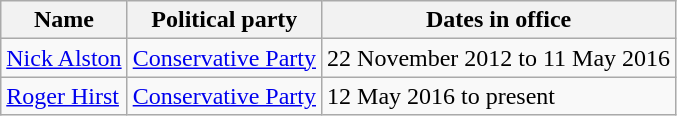<table class="wikitable">
<tr>
<th>Name</th>
<th>Political party</th>
<th>Dates in office</th>
</tr>
<tr>
<td><a href='#'>Nick Alston</a></td>
<td><a href='#'>Conservative Party</a></td>
<td>22 November 2012 to 11 May 2016</td>
</tr>
<tr>
<td><a href='#'>Roger Hirst</a></td>
<td><a href='#'>Conservative Party</a></td>
<td>12 May 2016 to present</td>
</tr>
</table>
